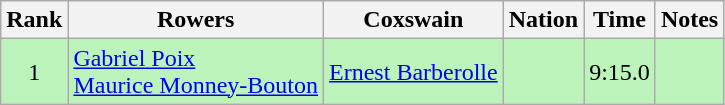<table class="wikitable sortable" style="text-align:center">
<tr>
<th>Rank</th>
<th>Rowers</th>
<th>Coxswain</th>
<th>Nation</th>
<th>Time</th>
<th>Notes</th>
</tr>
<tr bgcolor=bbf3bb>
<td>1</td>
<td align=left><a href='#'>Gabriel Poix</a><br><a href='#'>Maurice Monney-Bouton</a></td>
<td align=left><a href='#'>Ernest Barberolle</a></td>
<td align=left></td>
<td>9:15.0</td>
<td></td>
</tr>
</table>
